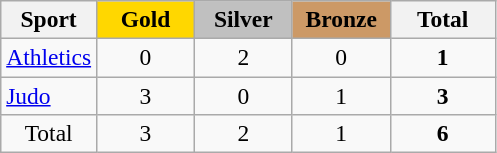<table class="wikitable" style="text-align:center; font-size:98%;">
<tr>
<th>Sport</th>
<td style="background:gold; width:3.7em; font-weight:bold;">Gold</td>
<td style="background:silver; width:3.7em; font-weight:bold;">Silver</td>
<td style="background:#c96; width:3.7em; font-weight:bold;">Bronze</td>
<th style="width:4em; font-weight:bold;">Total</th>
</tr>
<tr>
<td align=left><a href='#'>Athletics</a></td>
<td>0</td>
<td>2</td>
<td>0</td>
<td><strong>1</strong></td>
</tr>
<tr>
<td align=left><a href='#'>Judo</a></td>
<td>3</td>
<td>0</td>
<td>1</td>
<td><strong>3</strong></td>
</tr>
<tr>
<td align=center>Total</td>
<td>3</td>
<td>2</td>
<td>1</td>
<td><strong>6</strong></td>
</tr>
</table>
